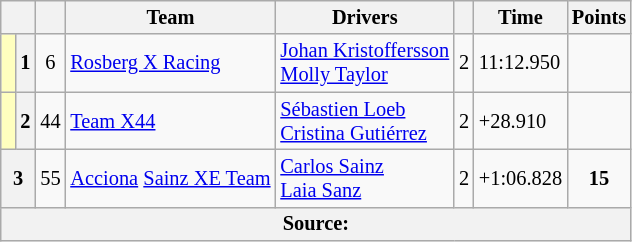<table class="wikitable" style="font-size: 85%">
<tr>
<th scope="col" colspan="2"></th>
<th scope="col"></th>
<th scope="col">Team</th>
<th scope="col">Drivers</th>
<th scope="col"></th>
<th scope="col">Time</th>
<th scope="col">Points</th>
</tr>
<tr>
<td style="background-color:#FFFFBF"> </td>
<th scope=row>1</th>
<td align=center>6</td>
<td> <a href='#'>Rosberg X Racing</a></td>
<td> <a href='#'>Johan Kristoffersson</a><br> <a href='#'>Molly Taylor</a></td>
<td>2</td>
<td>11:12.950</td>
<td></td>
</tr>
<tr>
<td style="background-color:#FFFFBF"> </td>
<th scope=row>2</th>
<td align=center>44</td>
<td> <a href='#'>Team X44</a></td>
<td> <a href='#'>Sébastien Loeb</a><br> <a href='#'>Cristina Gutiérrez</a></td>
<td>2</td>
<td>+28.910</td>
<td></td>
</tr>
<tr>
<th scope=row colspan=2>3</th>
<td align=center>55</td>
<td> <a href='#'>Acciona</a>  <a href='#'>Sainz XE Team</a></td>
<td> <a href='#'>Carlos Sainz</a><br> <a href='#'>Laia Sanz</a></td>
<td>2</td>
<td>+1:06.828</td>
<td align=center><strong>15</strong></td>
</tr>
<tr>
<th colspan="8">Source:</th>
</tr>
</table>
